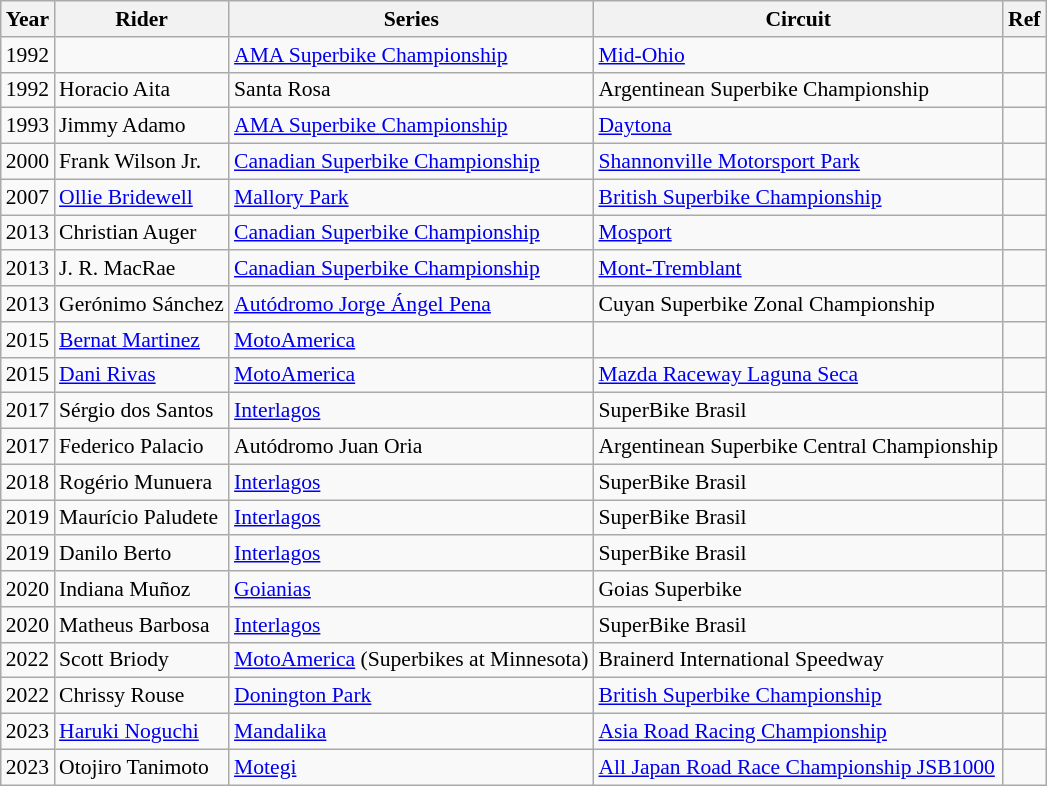<table class="wikitable sortable mw-collapsible" border="1" style="font-size: 90%">
<tr>
<th>Year</th>
<th>Rider</th>
<th>Series</th>
<th>Circuit</th>
<th>Ref</th>
</tr>
<tr>
<td>1992</td>
<td></td>
<td><a href='#'>AMA Superbike Championship</a></td>
<td><a href='#'>Mid-Ohio</a></td>
<td></td>
</tr>
<tr>
<td>1992</td>
<td> Horacio Aita</td>
<td>Santa Rosa</td>
<td>Argentinean Superbike Championship</td>
<td></td>
</tr>
<tr>
<td>1993</td>
<td> Jimmy Adamo</td>
<td><a href='#'>AMA Superbike Championship</a></td>
<td><a href='#'>Daytona</a></td>
<td></td>
</tr>
<tr>
<td>2000</td>
<td> Frank Wilson Jr.</td>
<td><a href='#'>Canadian Superbike Championship</a></td>
<td><a href='#'>Shannonville Motorsport Park</a></td>
<td></td>
</tr>
<tr>
<td>2007</td>
<td> <a href='#'>Ollie Bridewell</a></td>
<td><a href='#'>Mallory Park</a></td>
<td><a href='#'>British Superbike Championship</a></td>
<td></td>
</tr>
<tr>
<td>2013</td>
<td> Christian Auger</td>
<td><a href='#'>Canadian Superbike Championship</a></td>
<td><a href='#'>Mosport</a></td>
<td></td>
</tr>
<tr>
<td>2013</td>
<td> J. R. MacRae</td>
<td><a href='#'>Canadian Superbike Championship</a></td>
<td><a href='#'>Mont-Tremblant</a></td>
<td></td>
</tr>
<tr>
<td>2013</td>
<td> Gerónimo Sánchez</td>
<td><a href='#'>Autódromo Jorge Ángel Pena</a></td>
<td>Cuyan Superbike Zonal Championship</td>
<td></td>
</tr>
<tr>
<td>2015</td>
<td> <a href='#'>Bernat Martinez</a></td>
<td><a href='#'>MotoAmerica</a></td>
<td></td>
<td></td>
</tr>
<tr>
<td>2015</td>
<td> <a href='#'>Dani Rivas</a></td>
<td><a href='#'>MotoAmerica</a></td>
<td><a href='#'>Mazda Raceway Laguna Seca</a></td>
<td></td>
</tr>
<tr>
<td>2017</td>
<td> Sérgio dos Santos</td>
<td><a href='#'>Interlagos</a></td>
<td>SuperBike Brasil</td>
<td></td>
</tr>
<tr>
<td>2017</td>
<td> Federico Palacio</td>
<td>Autódromo Juan Oria</td>
<td>Argentinean Superbike Central Championship</td>
<td></td>
</tr>
<tr>
<td>2018</td>
<td> Rogério Munuera</td>
<td><a href='#'>Interlagos</a></td>
<td>SuperBike Brasil</td>
<td></td>
</tr>
<tr>
<td>2019</td>
<td> Maurício Paludete</td>
<td><a href='#'>Interlagos</a></td>
<td>SuperBike Brasil</td>
<td></td>
</tr>
<tr>
<td>2019</td>
<td> Danilo Berto</td>
<td><a href='#'>Interlagos</a></td>
<td>SuperBike Brasil</td>
<td></td>
</tr>
<tr>
<td>2020</td>
<td> Indiana Muñoz</td>
<td><a href='#'>Goianias</a></td>
<td>Goias Superbike</td>
<td></td>
</tr>
<tr>
<td>2020</td>
<td> Matheus Barbosa</td>
<td><a href='#'>Interlagos</a></td>
<td>SuperBike Brasil</td>
<td></td>
</tr>
<tr>
<td>2022</td>
<td> Scott Briody</td>
<td><a href='#'>MotoAmerica</a> (Superbikes at Minnesota)</td>
<td>Brainerd International Speedway</td>
<td></td>
</tr>
<tr>
<td>2022</td>
<td> Chrissy Rouse</td>
<td><a href='#'>Donington Park</a></td>
<td><a href='#'>British Superbike Championship</a></td>
<td></td>
</tr>
<tr>
<td>2023</td>
<td> <a href='#'>Haruki Noguchi</a></td>
<td><a href='#'>Mandalika</a></td>
<td><a href='#'>Asia Road Racing Championship</a></td>
<td></td>
</tr>
<tr>
<td>2023</td>
<td> Otojiro Tanimoto</td>
<td><a href='#'>Motegi</a></td>
<td><a href='#'>All Japan Road Race Championship JSB1000</a></td>
<td></td>
</tr>
</table>
